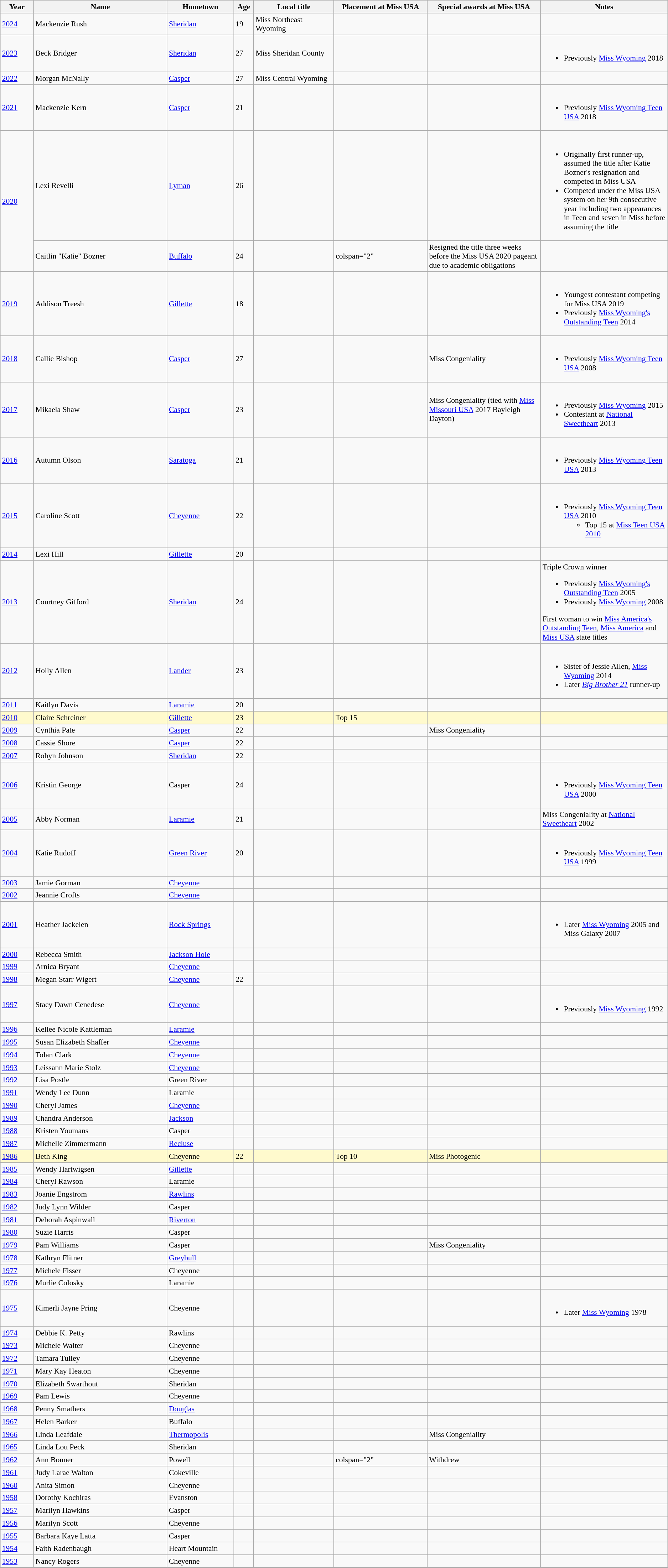<table class="wikitable sortable" style="font-size:90%;">
<tr bgcolor="#efefef">
<th width=5%>Year</th>
<th width=20%>Name</th>
<th width=10%>Hometown</th>
<th width=3%>Age</th>
<th width="12%">Local title</th>
<th width=14%>Placement at Miss USA</th>
<th width=17%>Special awards at Miss USA</th>
<th width=31%>Notes</th>
</tr>
<tr>
<td><a href='#'>2024</a></td>
<td>Mackenzie Rush</td>
<td><a href='#'>Sheridan</a></td>
<td>19</td>
<td>Miss Northeast Wyoming</td>
<td></td>
<td></td>
<td></td>
</tr>
<tr>
<td><a href='#'>2023</a></td>
<td>Beck Bridger</td>
<td><a href='#'>Sheridan</a></td>
<td>27</td>
<td>Miss Sheridan County</td>
<td></td>
<td></td>
<td><br><ul><li>Previously <a href='#'>Miss Wyoming</a> 2018</li></ul></td>
</tr>
<tr>
<td><a href='#'>2022</a></td>
<td>Morgan McNally</td>
<td><a href='#'>Casper</a></td>
<td>27</td>
<td>Miss Central Wyoming</td>
<td></td>
<td></td>
</tr>
<tr>
<td><a href='#'>2021</a></td>
<td>Mackenzie Kern</td>
<td><a href='#'>Casper</a></td>
<td>21</td>
<td></td>
<td></td>
<td></td>
<td><br><ul><li>Previously <a href='#'>Miss Wyoming Teen USA</a> 2018</li></ul></td>
</tr>
<tr>
<td rowspan=2><a href='#'>2020</a></td>
<td>Lexi Revelli</td>
<td><a href='#'>Lyman</a></td>
<td>26</td>
<td></td>
<td></td>
<td></td>
<td><br><ul><li>Originally first runner-up, assumed the title after Katie Bozner's resignation and competed in Miss USA</li><li>Competed under the Miss USA system on her 9th consecutive year including two appearances in Teen and seven in Miss before assuming the title</li></ul></td>
</tr>
<tr>
<td>Caitlin "Katie" Bozner</td>
<td><a href='#'>Buffalo</a></td>
<td>24</td>
<td></td>
<td>colspan="2" </td>
<td>Resigned the title three weeks before the Miss USA 2020 pageant due to academic obligations</td>
</tr>
<tr>
<td><a href='#'>2019</a></td>
<td>Addison Treesh</td>
<td><a href='#'>Gillette</a></td>
<td>18</td>
<td></td>
<td></td>
<td></td>
<td><br><ul><li>Youngest contestant competing for Miss USA 2019</li><li>Previously <a href='#'>Miss Wyoming's Outstanding Teen</a> 2014</li></ul></td>
</tr>
<tr>
<td><a href='#'>2018</a></td>
<td>Callie Bishop</td>
<td><a href='#'>Casper</a></td>
<td>27</td>
<td></td>
<td></td>
<td>Miss Congeniality</td>
<td><br><ul><li>Previously <a href='#'>Miss Wyoming Teen USA</a> 2008</li></ul></td>
</tr>
<tr>
<td><a href='#'>2017</a></td>
<td>Mikaela Shaw</td>
<td><a href='#'>Casper</a></td>
<td>23</td>
<td></td>
<td></td>
<td>Miss Congeniality (tied with <a href='#'>Miss Missouri USA</a> 2017 Bayleigh Dayton)</td>
<td><br><ul><li>Previously <a href='#'>Miss Wyoming</a> 2015</li><li>Contestant at <a href='#'>National Sweetheart</a> 2013</li></ul></td>
</tr>
<tr>
<td><a href='#'>2016</a></td>
<td>Autumn Olson</td>
<td><a href='#'>Saratoga</a></td>
<td>21</td>
<td></td>
<td></td>
<td></td>
<td><br><ul><li>Previously <a href='#'>Miss Wyoming Teen USA</a> 2013</li></ul></td>
</tr>
<tr>
<td><a href='#'>2015</a></td>
<td>Caroline Scott</td>
<td><a href='#'>Cheyenne</a></td>
<td>22</td>
<td></td>
<td></td>
<td></td>
<td><br><ul><li>Previously <a href='#'>Miss Wyoming Teen USA</a> 2010<ul><li>Top 15 at <a href='#'>Miss Teen USA 2010</a></li></ul></li></ul></td>
</tr>
<tr>
<td><a href='#'>2014</a></td>
<td>Lexi Hill</td>
<td><a href='#'>Gillette</a></td>
<td>20</td>
<td></td>
<td></td>
<td></td>
<td></td>
</tr>
<tr>
<td><a href='#'>2013</a></td>
<td>Courtney Gifford</td>
<td><a href='#'>Sheridan</a></td>
<td>24</td>
<td></td>
<td></td>
<td></td>
<td>Triple Crown winner<br><ul><li>Previously <a href='#'>Miss Wyoming's Outstanding Teen</a> 2005</li><li>Previously <a href='#'>Miss Wyoming</a> 2008</li></ul>First woman to win <a href='#'>Miss America's Outstanding Teen</a>, <a href='#'>Miss America</a> and <a href='#'>Miss USA</a> state titles</td>
</tr>
<tr>
<td><a href='#'>2012</a></td>
<td>Holly Allen</td>
<td><a href='#'>Lander</a></td>
<td>23</td>
<td></td>
<td></td>
<td></td>
<td><br><ul><li>Sister of Jessie Allen, <a href='#'>Miss Wyoming</a> 2014</li><li>Later <em><a href='#'>Big Brother 21</a></em> runner-up</li></ul></td>
</tr>
<tr>
<td><a href='#'>2011</a></td>
<td>Kaitlyn Davis</td>
<td><a href='#'>Laramie</a></td>
<td>20</td>
<td></td>
<td></td>
<td></td>
<td></td>
</tr>
<tr>
</tr>
<tr style="background-color:#FFFACD;">
<td><a href='#'>2010</a></td>
<td>Claire Schreiner</td>
<td><a href='#'>Gillette</a></td>
<td>23</td>
<td></td>
<td>Top 15</td>
<td></td>
<td></td>
</tr>
<tr>
<td><a href='#'>2009</a></td>
<td>Cynthia Pate</td>
<td><a href='#'>Casper</a></td>
<td>22</td>
<td></td>
<td></td>
<td>Miss Congeniality</td>
<td></td>
</tr>
<tr>
<td><a href='#'>2008</a></td>
<td>Cassie Shore</td>
<td><a href='#'>Casper</a></td>
<td>22</td>
<td></td>
<td></td>
<td></td>
<td></td>
</tr>
<tr>
<td><a href='#'>2007</a></td>
<td>Robyn Johnson</td>
<td><a href='#'>Sheridan</a></td>
<td>22</td>
<td></td>
<td></td>
<td></td>
<td></td>
</tr>
<tr>
<td><a href='#'>2006</a></td>
<td>Kristin George</td>
<td>Casper</td>
<td>24</td>
<td></td>
<td></td>
<td></td>
<td><br><ul><li>Previously <a href='#'>Miss Wyoming Teen USA</a> 2000</li></ul></td>
</tr>
<tr>
<td><a href='#'>2005</a></td>
<td>Abby Norman</td>
<td><a href='#'>Laramie</a></td>
<td>21</td>
<td></td>
<td></td>
<td></td>
<td>Miss Congeniality at <a href='#'>National Sweetheart</a> 2002</td>
</tr>
<tr>
<td><a href='#'>2004</a></td>
<td>Katie Rudoff</td>
<td><a href='#'>Green River</a></td>
<td>20</td>
<td></td>
<td></td>
<td></td>
<td><br><ul><li>Previously <a href='#'>Miss Wyoming Teen USA</a> 1999</li></ul></td>
</tr>
<tr>
<td><a href='#'>2003</a></td>
<td>Jamie Gorman</td>
<td><a href='#'>Cheyenne</a></td>
<td></td>
<td></td>
<td></td>
<td></td>
<td></td>
</tr>
<tr>
<td><a href='#'>2002</a></td>
<td>Jeannie Crofts</td>
<td><a href='#'>Cheyenne</a></td>
<td></td>
<td></td>
<td></td>
<td></td>
<td></td>
</tr>
<tr>
<td><a href='#'>2001</a></td>
<td>Heather Jackelen</td>
<td><a href='#'>Rock Springs</a></td>
<td></td>
<td></td>
<td></td>
<td></td>
<td><br><ul><li>Later <a href='#'>Miss Wyoming</a> 2005 and Miss Galaxy 2007</li></ul></td>
</tr>
<tr>
<td><a href='#'>2000</a></td>
<td>Rebecca Smith</td>
<td><a href='#'>Jackson Hole</a></td>
<td></td>
<td></td>
<td></td>
<td></td>
<td></td>
</tr>
<tr>
<td><a href='#'>1999</a></td>
<td>Arnica Bryant</td>
<td><a href='#'>Cheyenne</a></td>
<td></td>
<td></td>
<td></td>
<td></td>
<td></td>
</tr>
<tr>
<td><a href='#'>1998</a></td>
<td>Megan Starr Wigert</td>
<td><a href='#'>Cheyenne</a></td>
<td>22</td>
<td></td>
<td></td>
<td></td>
<td></td>
</tr>
<tr>
<td><a href='#'>1997</a></td>
<td>Stacy Dawn Cenedese</td>
<td><a href='#'>Cheyenne</a></td>
<td></td>
<td></td>
<td></td>
<td></td>
<td><br><ul><li>Previously <a href='#'>Miss Wyoming</a> 1992</li></ul></td>
</tr>
<tr>
<td><a href='#'>1996</a></td>
<td>Kellee Nicole Kattleman</td>
<td><a href='#'>Laramie</a></td>
<td></td>
<td></td>
<td></td>
<td></td>
<td></td>
</tr>
<tr>
<td><a href='#'>1995</a></td>
<td>Susan Elizabeth Shaffer</td>
<td><a href='#'>Cheyenne</a></td>
<td></td>
<td></td>
<td></td>
<td></td>
<td></td>
</tr>
<tr>
<td><a href='#'>1994</a></td>
<td>Tolan Clark</td>
<td><a href='#'>Cheyenne</a></td>
<td></td>
<td></td>
<td></td>
<td></td>
<td></td>
</tr>
<tr>
<td><a href='#'>1993</a></td>
<td>Leissann Marie Stolz</td>
<td><a href='#'>Cheyenne</a></td>
<td></td>
<td></td>
<td></td>
<td></td>
<td></td>
</tr>
<tr>
<td><a href='#'>1992</a></td>
<td>Lisa Postle</td>
<td>Green River</td>
<td></td>
<td></td>
<td></td>
<td></td>
<td></td>
</tr>
<tr>
<td><a href='#'>1991</a></td>
<td>Wendy Lee Dunn</td>
<td>Laramie</td>
<td></td>
<td></td>
<td></td>
<td></td>
<td></td>
</tr>
<tr>
<td><a href='#'>1990</a></td>
<td>Cheryl James</td>
<td><a href='#'>Cheyenne</a></td>
<td></td>
<td></td>
<td></td>
<td></td>
<td></td>
</tr>
<tr>
<td><a href='#'>1989</a></td>
<td>Chandra Anderson</td>
<td><a href='#'>Jackson</a></td>
<td></td>
<td></td>
<td></td>
<td></td>
<td></td>
</tr>
<tr>
<td><a href='#'>1988</a></td>
<td>Kristen Youmans</td>
<td>Casper</td>
<td></td>
<td></td>
<td></td>
<td></td>
<td></td>
</tr>
<tr>
<td><a href='#'>1987</a></td>
<td>Michelle Zimmermann</td>
<td><a href='#'>Recluse</a></td>
<td></td>
<td></td>
<td></td>
<td></td>
<td></td>
</tr>
<tr>
</tr>
<tr style="background-color:#FFFACD;">
<td><a href='#'>1986</a></td>
<td>Beth King</td>
<td>Cheyenne</td>
<td>22</td>
<td></td>
<td>Top 10</td>
<td>Miss Photogenic</td>
<td></td>
</tr>
<tr>
<td><a href='#'>1985</a></td>
<td>Wendy Hartwigsen</td>
<td><a href='#'>Gillette</a></td>
<td></td>
<td></td>
<td></td>
<td></td>
<td></td>
</tr>
<tr>
<td><a href='#'>1984</a></td>
<td>Cheryl Rawson</td>
<td>Laramie</td>
<td></td>
<td></td>
<td></td>
<td></td>
<td></td>
</tr>
<tr>
<td><a href='#'>1983</a></td>
<td>Joanie Engstrom</td>
<td><a href='#'>Rawlins</a></td>
<td></td>
<td></td>
<td></td>
<td></td>
<td></td>
</tr>
<tr>
<td><a href='#'>1982</a></td>
<td>Judy Lynn Wilder</td>
<td>Casper</td>
<td></td>
<td></td>
<td></td>
<td></td>
<td></td>
</tr>
<tr>
<td><a href='#'>1981</a></td>
<td>Deborah Aspinwall</td>
<td><a href='#'>Riverton</a></td>
<td></td>
<td></td>
<td></td>
<td></td>
<td></td>
</tr>
<tr>
<td><a href='#'>1980</a></td>
<td>Suzie Harris</td>
<td>Casper</td>
<td></td>
<td></td>
<td></td>
<td></td>
<td></td>
</tr>
<tr>
<td><a href='#'>1979</a></td>
<td>Pam Williams</td>
<td>Casper</td>
<td></td>
<td></td>
<td></td>
<td>Miss Congeniality</td>
<td></td>
</tr>
<tr>
<td><a href='#'>1978</a></td>
<td>Kathryn Flitner</td>
<td><a href='#'>Greybull</a></td>
<td></td>
<td></td>
<td></td>
<td></td>
<td></td>
</tr>
<tr>
<td><a href='#'>1977</a></td>
<td>Michele Fisser</td>
<td>Cheyenne</td>
<td></td>
<td></td>
<td></td>
<td></td>
<td></td>
</tr>
<tr>
<td><a href='#'>1976</a></td>
<td>Murlie Colosky</td>
<td>Laramie</td>
<td></td>
<td></td>
<td></td>
<td></td>
<td></td>
</tr>
<tr>
<td><a href='#'>1975</a></td>
<td>Kimerli Jayne Pring</td>
<td>Cheyenne</td>
<td></td>
<td></td>
<td></td>
<td></td>
<td><br><ul><li>Later <a href='#'>Miss Wyoming</a> 1978</li></ul></td>
</tr>
<tr>
<td><a href='#'>1974</a></td>
<td>Debbie K. Petty</td>
<td>Rawlins</td>
<td></td>
<td></td>
<td></td>
<td></td>
<td></td>
</tr>
<tr>
<td><a href='#'>1973</a></td>
<td>Michele Walter</td>
<td>Cheyenne</td>
<td></td>
<td></td>
<td></td>
<td></td>
<td></td>
</tr>
<tr>
<td><a href='#'>1972</a></td>
<td>Tamara Tulley</td>
<td>Cheyenne</td>
<td></td>
<td></td>
<td></td>
<td></td>
<td></td>
</tr>
<tr>
<td><a href='#'>1971</a></td>
<td>Mary Kay Heaton</td>
<td>Cheyenne</td>
<td></td>
<td></td>
<td></td>
<td></td>
<td></td>
</tr>
<tr>
<td><a href='#'>1970</a></td>
<td>Elizabeth Swarthout</td>
<td>Sheridan</td>
<td></td>
<td></td>
<td></td>
<td></td>
<td></td>
</tr>
<tr>
<td><a href='#'>1969</a></td>
<td>Pam Lewis</td>
<td>Cheyenne</td>
<td></td>
<td></td>
<td></td>
<td></td>
<td></td>
</tr>
<tr>
<td><a href='#'>1968</a></td>
<td>Penny Smathers</td>
<td><a href='#'>Douglas</a></td>
<td></td>
<td></td>
<td></td>
<td></td>
<td></td>
</tr>
<tr>
<td><a href='#'>1967</a></td>
<td>Helen Barker</td>
<td>Buffalo</td>
<td></td>
<td></td>
<td></td>
<td></td>
<td></td>
</tr>
<tr>
<td><a href='#'>1966</a></td>
<td>Linda Leafdale</td>
<td><a href='#'>Thermopolis</a></td>
<td></td>
<td></td>
<td></td>
<td>Miss Congeniality</td>
<td></td>
</tr>
<tr>
<td><a href='#'>1965</a></td>
<td>Linda Lou Peck</td>
<td>Sheridan</td>
<td></td>
<td></td>
<td></td>
<td></td>
<td></td>
</tr>
<tr>
<td><a href='#'>1962</a></td>
<td>Ann Bonner</td>
<td>Powell</td>
<td></td>
<td></td>
<td>colspan="2" </td>
<td>Withdrew</td>
</tr>
<tr>
<td><a href='#'>1961</a></td>
<td>Judy Larae Walton</td>
<td>Cokeville</td>
<td></td>
<td></td>
<td></td>
<td></td>
<td></td>
</tr>
<tr>
<td><a href='#'>1960</a></td>
<td>Anita Simon</td>
<td>Cheyenne</td>
<td></td>
<td></td>
<td></td>
<td></td>
<td></td>
</tr>
<tr>
<td><a href='#'>1958</a></td>
<td>Dorothy Kochiras</td>
<td>Evanston</td>
<td></td>
<td></td>
<td></td>
<td></td>
<td></td>
</tr>
<tr>
<td><a href='#'>1957</a></td>
<td>Marilyn Hawkins</td>
<td>Casper</td>
<td></td>
<td></td>
<td></td>
<td></td>
<td></td>
</tr>
<tr>
<td><a href='#'>1956</a></td>
<td>Marilyn Scott</td>
<td>Cheyenne</td>
<td></td>
<td></td>
<td></td>
<td></td>
<td></td>
</tr>
<tr>
<td><a href='#'>1955</a></td>
<td>Barbara Kaye Latta</td>
<td>Casper</td>
<td></td>
<td></td>
<td></td>
<td></td>
<td></td>
</tr>
<tr>
<td><a href='#'>1954</a></td>
<td>Faith Radenbaugh</td>
<td>Heart Mountain</td>
<td></td>
<td></td>
<td></td>
<td></td>
<td></td>
</tr>
<tr>
<td><a href='#'>1953</a></td>
<td>Nancy Rogers</td>
<td>Cheyenne</td>
<td></td>
<td></td>
<td></td>
<td></td>
<td></td>
</tr>
</table>
